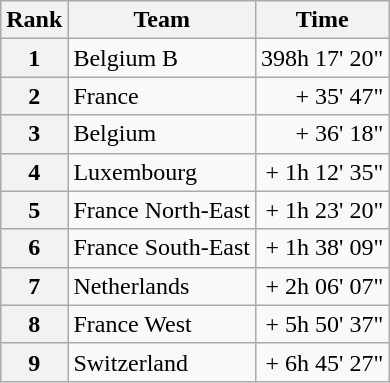<table class="wikitable">
<tr>
<th scope="col">Rank</th>
<th scope="col">Team</th>
<th scope="col">Time</th>
</tr>
<tr>
<th scope="row">1</th>
<td>Belgium B</td>
<td style="text-align:right;">398h 17' 20"</td>
</tr>
<tr>
<th scope="row">2</th>
<td>France</td>
<td style="text-align:right;">+ 35' 47"</td>
</tr>
<tr>
<th scope="row">3</th>
<td>Belgium</td>
<td style="text-align:right;">+ 36' 18"</td>
</tr>
<tr>
<th scope="row">4</th>
<td>Luxembourg</td>
<td style="text-align:right;">+ 1h 12' 35"</td>
</tr>
<tr>
<th scope="row">5</th>
<td>France North-East</td>
<td style="text-align:right;">+ 1h 23' 20"</td>
</tr>
<tr>
<th scope="row">6</th>
<td>France South-East</td>
<td style="text-align:right;">+ 1h 38' 09"</td>
</tr>
<tr>
<th scope="row">7</th>
<td>Netherlands</td>
<td style="text-align:right;">+ 2h 06' 07"</td>
</tr>
<tr>
<th scope="row">8</th>
<td>France West</td>
<td style="text-align:right;">+ 5h 50' 37"</td>
</tr>
<tr>
<th scope="row">9</th>
<td>Switzerland</td>
<td style="text-align:right;">+ 6h 45' 27"</td>
</tr>
</table>
